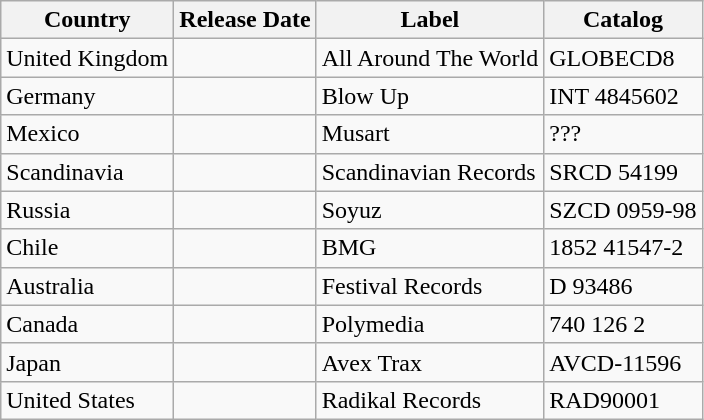<table class="wikitable" border="1">
<tr>
<th>Country</th>
<th>Release Date</th>
<th>Label</th>
<th>Catalog</th>
</tr>
<tr>
<td>United Kingdom</td>
<td></td>
<td>All Around The World</td>
<td>GLOBECD8</td>
</tr>
<tr>
<td>Germany</td>
<td></td>
<td>Blow Up</td>
<td>INT 4845602</td>
</tr>
<tr>
<td>Mexico</td>
<td></td>
<td>Musart</td>
<td>???</td>
</tr>
<tr>
<td>Scandinavia</td>
<td></td>
<td>Scandinavian Records</td>
<td>SRCD 54199</td>
</tr>
<tr>
<td>Russia</td>
<td></td>
<td>Soyuz</td>
<td>SZCD 0959-98</td>
</tr>
<tr>
<td>Chile</td>
<td></td>
<td>BMG</td>
<td>1852 41547-2</td>
</tr>
<tr>
<td>Australia</td>
<td></td>
<td>Festival Records</td>
<td>D 93486</td>
</tr>
<tr>
<td>Canada</td>
<td></td>
<td>Polymedia</td>
<td>740 126 2</td>
</tr>
<tr>
<td>Japan</td>
<td></td>
<td>Avex Trax</td>
<td>AVCD-11596</td>
</tr>
<tr>
<td>United States</td>
<td></td>
<td>Radikal Records</td>
<td>RAD90001</td>
</tr>
</table>
